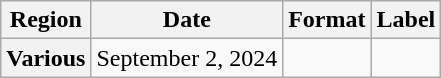<table class="wikitable plainrowheaders">
<tr>
<th scope="col">Region</th>
<th scope="col">Date</th>
<th scope="col">Format</th>
<th scope="col">Label</th>
</tr>
<tr>
<th scope="row">Various</th>
<td>September 2, 2024</td>
<td></td>
<td></td>
</tr>
</table>
